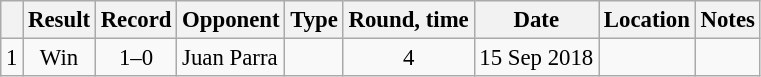<table class="wikitable" style="text-align:center; font-size:95%">
<tr>
<th></th>
<th>Result</th>
<th>Record</th>
<th>Opponent</th>
<th>Type</th>
<th>Round, time</th>
<th>Date</th>
<th>Location</th>
<th>Notes</th>
</tr>
<tr>
<td>1</td>
<td>Win</td>
<td>1–0</td>
<td style="text-align:left;"> Juan Parra</td>
<td></td>
<td>4</td>
<td>15 Sep 2018</td>
<td style="text-align:left;"> </td>
<td style="text-align:left;"></td>
</tr>
</table>
